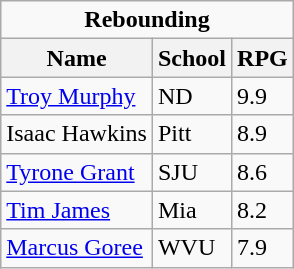<table class="wikitable">
<tr>
<td colspan=3 style="text-align:center;"><strong>Rebounding</strong></td>
</tr>
<tr>
<th>Name</th>
<th>School</th>
<th>RPG</th>
</tr>
<tr>
<td><a href='#'>Troy Murphy</a></td>
<td>ND</td>
<td>9.9</td>
</tr>
<tr>
<td>Isaac Hawkins</td>
<td>Pitt</td>
<td>8.9</td>
</tr>
<tr>
<td><a href='#'>Tyrone Grant</a></td>
<td>SJU</td>
<td>8.6</td>
</tr>
<tr>
<td><a href='#'>Tim James</a></td>
<td>Mia</td>
<td>8.2</td>
</tr>
<tr>
<td><a href='#'>Marcus Goree</a></td>
<td>WVU</td>
<td>7.9</td>
</tr>
</table>
